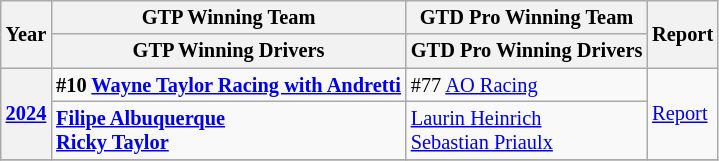<table class="wikitable" style="font-size:85%;">
<tr>
<th rowspan=2>Year</th>
<th colspan=2>GTP Winning Team</th>
<th colspan=2>GTD Pro Winning Team</th>
<th rowspan=2>Report</th>
</tr>
<tr>
<th colspan=2>GTP Winning Drivers</th>
<th colspan=2>GTD Pro Winning Drivers</th>
</tr>
<tr>
<th rowspan=2><a href='#'>2024</a></th>
<td colspan=2><strong> #10 <a href='#'>Wayne Taylor Racing with Andretti</a></strong></td>
<td colspan=2> #77 <a href='#'>AO Racing</a></td>
<td rowspan=2><a href='#'>Report</a></td>
</tr>
<tr>
<td colspan=2><strong> <a href='#'>Filipe Albuquerque</a><br> <a href='#'>Ricky Taylor</a></strong></td>
<td colspan=2> <a href='#'>Laurin Heinrich</a><br> <a href='#'>Sebastian Priaulx</a></td>
</tr>
<tr>
</tr>
</table>
